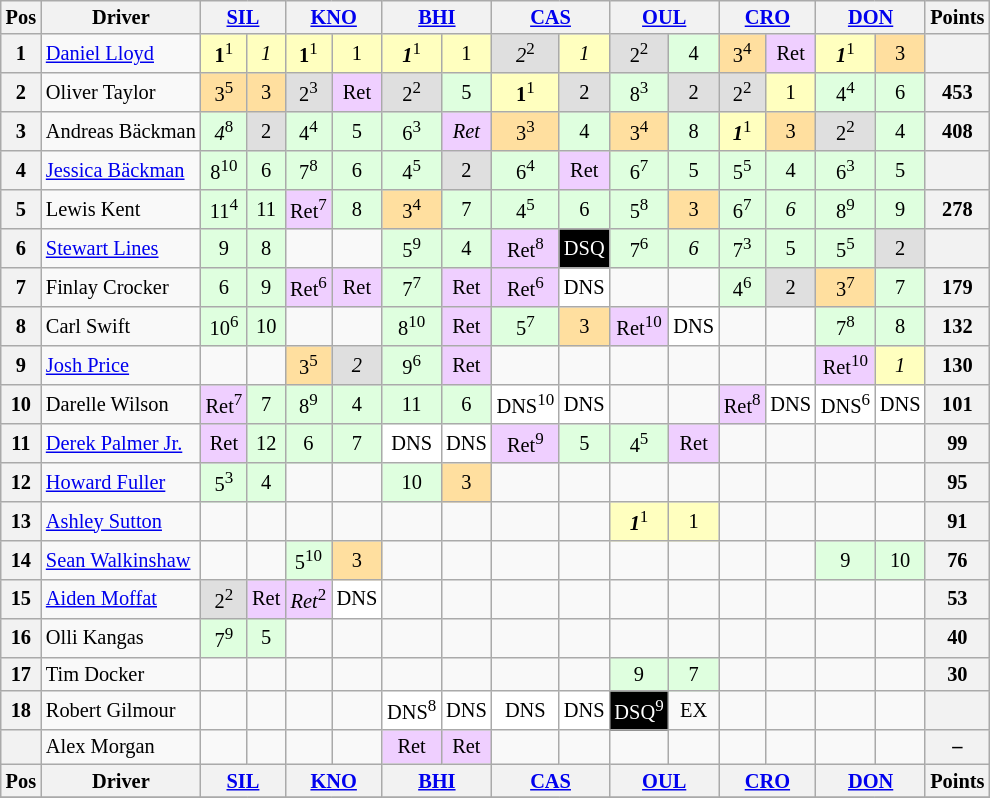<table class="wikitable" style="font-size: 85%; text-align: center;">
<tr valign="top">
<th valign="middle">Pos</th>
<th valign="middle">Driver</th>
<th colspan="2"><a href='#'>SIL</a></th>
<th colspan="2"><a href='#'>KNO</a></th>
<th colspan="2"><a href='#'>BHI</a></th>
<th colspan="2"><a href='#'>CAS</a></th>
<th colspan="2"><a href='#'>OUL</a></th>
<th colspan="2"><a href='#'>CRO</a></th>
<th colspan="2"><a href='#'>DON</a></th>
<th valign=middle>Points</th>
</tr>
<tr>
<th>1</th>
<td align=left> <a href='#'>Daniel Lloyd</a></td>
<td style="background:#ffffbf;"><strong>1</strong><sup>1</sup></td>
<td style="background:#ffffbf;"><em>1</em></td>
<td style="background:#ffffbf;"><strong>1</strong><sup>1</sup></td>
<td style="background:#ffffbf;">1</td>
<td style="background:#ffffbf;"><strong><em>1</em></strong><sup>1</sup></td>
<td style="background:#ffffbf;">1</td>
<td style="background:#dfdfdf;"><em>2</em><sup>2</sup></td>
<td style="background:#ffffbf;"><em>1</em></td>
<td style="background:#dfdfdf;">2<sup>2</sup></td>
<td style="background:#dfffdf;">4</td>
<td style="background:#ffdf9f;">3<sup>4</sup></td>
<td style="background:#efcfff;">Ret</td>
<td style="background:#ffffbf;"><strong><em>1</em></strong><sup>1</sup></td>
<td style="background:#ffdf9f;">3</td>
<th></th>
</tr>
<tr>
<th>2</th>
<td align=left> Oliver Taylor</td>
<td style="background:#ffdf9f;">3<sup>5</sup></td>
<td style="background:#ffdf9f;">3</td>
<td style="background:#dfdfdf;">2<sup>3</sup></td>
<td style="background:#efcfff;">Ret</td>
<td style="background:#dfdfdf;">2<sup>2</sup></td>
<td style="background:#dfffdf;">5</td>
<td style="background:#ffffbf;"><strong>1</strong><sup>1</sup></td>
<td style="background:#dfdfdf;">2</td>
<td style="background:#dfffdf;">8<sup>3</sup></td>
<td style="background:#dfdfdf;">2</td>
<td style="background:#dfdfdf;">2<sup>2</sup></td>
<td style="background:#ffffbf;">1</td>
<td style="background:#dfffdf;">4<sup>4</sup></td>
<td style="background:#dfffdf;">6</td>
<th>453</th>
</tr>
<tr>
<th>3</th>
<td align=left nowrap> Andreas Bäckman</td>
<td style="background:#dfffdf;"><em>4</em><sup>8</sup></td>
<td style="background:#dfdfdf;">2</td>
<td style="background:#dfffdf;">4<sup>4</sup></td>
<td style="background:#dfffdf;">5</td>
<td style="background:#dfffdf;">6<sup>3</sup></td>
<td style="background:#efcfff;"><em>Ret</em></td>
<td style="background:#ffdf9f;">3<sup>3</sup></td>
<td style="background:#dfffdf;">4</td>
<td style="background:#ffdf9f;">3<sup>4</sup></td>
<td style="background:#dfffdf;">8</td>
<td style="background:#ffffbf;"><strong><em>1</em></strong><sup>1</sup></td>
<td style="background:#ffdf9f;">3</td>
<td style="background:#dfdfdf;">2<sup>2</sup></td>
<td style="background:#dfffdf;">4</td>
<th>408</th>
</tr>
<tr>
<th>4</th>
<td align=left> <a href='#'>Jessica Bäckman</a></td>
<td style="background:#dfffdf;">8<sup>10</sup></td>
<td style="background:#dfffdf;">6</td>
<td style="background:#dfffdf;">7<sup>8</sup></td>
<td style="background:#dfffdf;">6</td>
<td style="background:#dfffdf;">4<sup>5</sup></td>
<td style="background:#dfdfdf;">2</td>
<td style="background:#dfffdf;">6<sup>4</sup></td>
<td style="background:#efcfff;">Ret</td>
<td style="background:#dfffdf;">6<sup>7</sup></td>
<td style="background:#dfffdf;">5</td>
<td style="background:#dfffdf;">5<sup>5</sup></td>
<td style="background:#dfffdf;">4</td>
<td style="background:#dfffdf;">6<sup>3</sup></td>
<td style="background:#dfffdf;">5</td>
<th></th>
</tr>
<tr>
<th>5</th>
<td align=left> Lewis Kent</td>
<td style="background:#dfffdf;">11<sup>4</sup></td>
<td style="background:#dfffdf;">11</td>
<td style="background:#efcfff;">Ret<sup>7</sup></td>
<td style="background:#dfffdf;">8</td>
<td style="background:#ffdf9f;">3<sup>4</sup></td>
<td style="background:#dfffdf;">7</td>
<td style="background:#dfffdf;">4<sup>5</sup></td>
<td style="background:#dfffdf;">6</td>
<td style="background:#dfffdf;">5<sup>8</sup></td>
<td style="background:#ffdf9f;">3</td>
<td style="background:#dfffdf;">6<sup>7</sup></td>
<td style="background:#dfffdf;"><em>6</em></td>
<td style="background:#dfffdf;">8<sup>9</sup></td>
<td style="background:#dfffdf;">9</td>
<th>278</th>
</tr>
<tr>
<th>6</th>
<td align=left> <a href='#'>Stewart Lines</a></td>
<td style="background:#dfffdf;">9</td>
<td style="background:#dfffdf;">8</td>
<td></td>
<td></td>
<td style="background:#dfffdf;">5<sup>9</sup></td>
<td style="background:#dfffdf;">4</td>
<td style="background:#efcfff;">Ret<sup>8</sup></td>
<td style="background-color:#000000; color:white">DSQ</td>
<td style="background:#dfffdf;">7<sup>6</sup></td>
<td style="background:#dfffdf;"><em>6</em></td>
<td style="background:#dfffdf;">7<sup>3</sup></td>
<td style="background:#dfffdf;">5</td>
<td style="background:#dfffdf;">5<sup>5</sup></td>
<td style="background:#dfdfdf;">2</td>
<th></th>
</tr>
<tr>
<th>7</th>
<td align=left> Finlay Crocker</td>
<td style="background:#dfffdf;">6</td>
<td style="background:#dfffdf;">9</td>
<td style="background:#efcfff;">Ret<sup>6</sup></td>
<td style="background:#efcfff;">Ret</td>
<td style="background:#dfffdf;">7<sup>7</sup></td>
<td style="background:#efcfff;">Ret</td>
<td style="background:#efcfff;">Ret<sup>6</sup></td>
<td style="background:#ffffff;">DNS</td>
<td></td>
<td></td>
<td style="background:#dfffdf;">4<sup>6</sup></td>
<td style="background:#dfdfdf;">2</td>
<td style="background:#ffdf9f;">3<sup>7</sup></td>
<td style="background:#dfffdf;">7</td>
<th>179</th>
</tr>
<tr>
<th>8</th>
<td align=left> Carl Swift</td>
<td style="background:#dfffdf;">10<sup>6</sup></td>
<td style="background:#dfffdf;">10</td>
<td></td>
<td></td>
<td style="background:#dfffdf;">8<sup>10</sup></td>
<td style="background:#efcfff;">Ret</td>
<td style="background:#dfffdf;">5<sup>7</sup></td>
<td style="background:#ffdf9f;">3</td>
<td style="background:#efcfff;">Ret<sup>10</sup></td>
<td style="background:#ffffff;">DNS</td>
<td></td>
<td></td>
<td style="background:#dfffdf;">7<sup>8</sup></td>
<td style="background:#dfffdf;">8</td>
<th>132</th>
</tr>
<tr>
<th>9</th>
<td align=left> <a href='#'>Josh Price</a></td>
<td></td>
<td></td>
<td style="background:#ffdf9f;">3<sup>5</sup></td>
<td style="background:#dfdfdf;"><em>2</em></td>
<td style="background:#dfffdf;">9<sup>6</sup></td>
<td style="background:#efcfff;">Ret</td>
<td></td>
<td></td>
<td></td>
<td></td>
<td></td>
<td></td>
<td style="background:#efcfff;">Ret<sup>10</sup></td>
<td style="background:#ffffbf;"><em>1</em></td>
<th>130</th>
</tr>
<tr>
<th>10</th>
<td align=left> Darelle Wilson</td>
<td style="background:#efcfff;">Ret<sup>7</sup></td>
<td style="background:#dfffdf;">7</td>
<td style="background:#dfffdf;">8<sup>9</sup></td>
<td style="background:#dfffdf;">4</td>
<td style="background:#dfffdf;">11</td>
<td style="background:#dfffdf;">6</td>
<td style="background:#ffffff;">DNS<sup>10</sup></td>
<td style="background:#ffffff;">DNS</td>
<td></td>
<td></td>
<td style="background:#efcfff;">Ret<sup>8</sup></td>
<td style="background:#ffffff;">DNS</td>
<td style="background:#ffffff;">DNS<sup>6</sup></td>
<td style="background:#ffffff;">DNS</td>
<th>101</th>
</tr>
<tr>
<th>11</th>
<td align=left> <a href='#'>Derek Palmer Jr.</a></td>
<td style="background:#efcfff;">Ret</td>
<td style="background:#dfffdf;">12</td>
<td style="background:#dfffdf;">6</td>
<td style="background:#dfffdf;">7</td>
<td style="background:#ffffff;">DNS</td>
<td style="background:#ffffff;">DNS</td>
<td style="background:#efcfff;">Ret<sup>9</sup></td>
<td style="background:#dfffdf;">5</td>
<td style="background:#dfffdf;">4<sup>5</sup></td>
<td style="background:#efcfff;">Ret</td>
<td></td>
<td></td>
<td></td>
<td></td>
<th>99</th>
</tr>
<tr>
<th>12</th>
<td align=left> <a href='#'>Howard Fuller</a></td>
<td style="background:#dfffdf;">5<sup>3</sup></td>
<td style="background:#dfffdf;">4</td>
<td></td>
<td></td>
<td style="background:#dfffdf;">10</td>
<td style="background:#ffdf9f;">3</td>
<td></td>
<td></td>
<td></td>
<td></td>
<td></td>
<td></td>
<td></td>
<td></td>
<th>95</th>
</tr>
<tr>
<th>13</th>
<td align=left> <a href='#'>Ashley Sutton</a></td>
<td></td>
<td></td>
<td></td>
<td></td>
<td></td>
<td></td>
<td></td>
<td></td>
<td style="background:#ffffbf;"><strong><em>1</em></strong><sup>1</sup></td>
<td style="background:#ffffbf;">1</td>
<td></td>
<td></td>
<td></td>
<td></td>
<th>91</th>
</tr>
<tr>
<th>14</th>
<td align=left> <a href='#'>Sean Walkinshaw</a></td>
<td></td>
<td></td>
<td style="background:#dfffdf;">5<sup>10</sup></td>
<td style="background:#ffdf9f;">3</td>
<td></td>
<td></td>
<td></td>
<td></td>
<td></td>
<td></td>
<td></td>
<td></td>
<td style="background:#dfffdf;">9</td>
<td style="background:#dfffdf;">10</td>
<th>76</th>
</tr>
<tr>
<th>15</th>
<td align=left> <a href='#'>Aiden Moffat</a></td>
<td style="background:#dfdfdf;">2<sup>2</sup></td>
<td style="background:#efcfff;">Ret</td>
<td style="background:#efcfff;"><em>Ret</em><sup>2</sup></td>
<td style="background:#ffffff;">DNS</td>
<td></td>
<td></td>
<td></td>
<td></td>
<td></td>
<td></td>
<td></td>
<td></td>
<td></td>
<td></td>
<th>53</th>
</tr>
<tr>
<th>16</th>
<td align=left> Olli Kangas</td>
<td style="background:#dfffdf;">7<sup>9</sup></td>
<td style="background:#dfffdf;">5</td>
<td></td>
<td></td>
<td></td>
<td></td>
<td></td>
<td></td>
<td></td>
<td></td>
<td></td>
<td></td>
<td></td>
<td></td>
<th>40</th>
</tr>
<tr>
<th>17</th>
<td align=left> Tim Docker</td>
<td></td>
<td></td>
<td></td>
<td></td>
<td></td>
<td></td>
<td></td>
<td></td>
<td style="background:#dfffdf;">9</td>
<td style="background:#dfffdf;">7</td>
<td></td>
<td></td>
<td></td>
<td></td>
<th>30</th>
</tr>
<tr>
<th>18</th>
<td align=left> Robert Gilmour</td>
<td></td>
<td></td>
<td></td>
<td></td>
<td style="background:#ffffff;">DNS<sup>8</sup></td>
<td style="background:#ffffff;">DNS</td>
<td style="background:#ffffff;">DNS</td>
<td style="background:#ffffff;">DNS</td>
<td style="background-color:#000000; color:white">DSQ<sup>9</sup></td>
<td>EX</td>
<td></td>
<td></td>
<td></td>
<td></td>
<th></th>
</tr>
<tr>
<th></th>
<td align=left> Alex Morgan</td>
<td></td>
<td></td>
<td></td>
<td></td>
<td style="background:#efcfff;">Ret</td>
<td style="background:#efcfff;">Ret</td>
<td></td>
<td></td>
<td></td>
<td></td>
<td></td>
<td></td>
<td></td>
<td></td>
<th>–</th>
</tr>
<tr valign="top">
<th valign="middle">Pos</th>
<th valign="middle">Driver</th>
<th colspan="2"><a href='#'>SIL</a></th>
<th colspan="2"><a href='#'>KNO</a></th>
<th colspan="2"><a href='#'>BHI</a></th>
<th colspan="2"><a href='#'>CAS</a></th>
<th colspan="2"><a href='#'>OUL</a></th>
<th colspan="2"><a href='#'>CRO</a></th>
<th colspan="2"><a href='#'>DON</a></th>
<th valign=middle>Points</th>
</tr>
<tr>
</tr>
<tr>
</tr>
</table>
